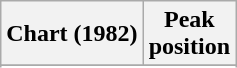<table class="wikitable sortable plainrowheaders" style="text-align:center">
<tr>
<th>Chart (1982)</th>
<th>Peak<br>position</th>
</tr>
<tr>
</tr>
<tr>
</tr>
<tr>
</tr>
</table>
